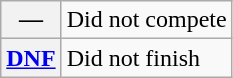<table class="wikitable">
<tr>
<th scope="row">—</th>
<td>Did not compete</td>
</tr>
<tr>
<th scope="row"><a href='#'>DNF</a></th>
<td>Did not finish</td>
</tr>
</table>
